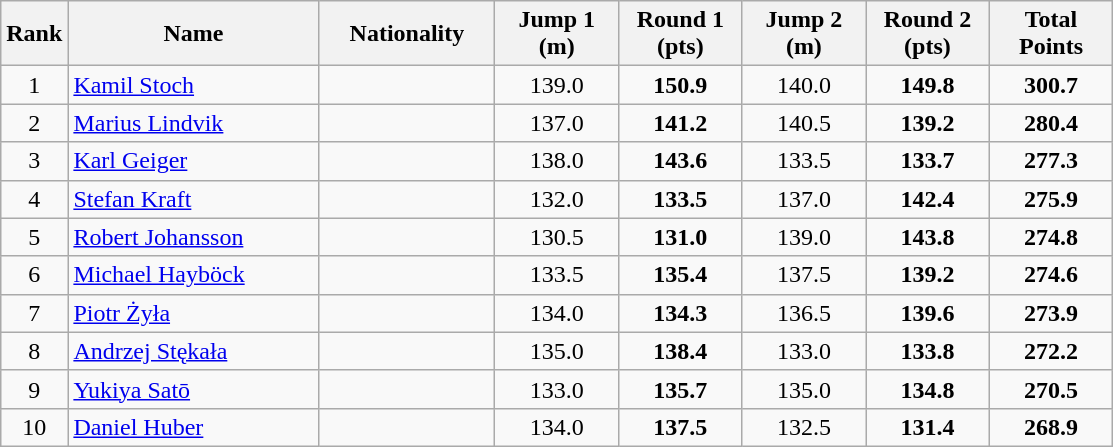<table class="wikitable sortable" style="text-align: center;">
<tr>
<th>Rank</th>
<th width=160>Name</th>
<th width=110>Nationality</th>
<th width=75>Jump 1 (m)</th>
<th width=75>Round 1 (pts)</th>
<th width=75>Jump 2 (m)</th>
<th width=75>Round 2 (pts)</th>
<th width=75>Total Points</th>
</tr>
<tr>
<td>1</td>
<td align=left><a href='#'>Kamil Stoch</a></td>
<td align=left></td>
<td>139.0</td>
<td><strong>150.9</strong></td>
<td>140.0</td>
<td><strong>149.8</strong></td>
<td><strong>300.7</strong></td>
</tr>
<tr>
<td>2</td>
<td align=left><a href='#'>Marius Lindvik</a></td>
<td align=left></td>
<td>137.0</td>
<td><strong>141.2</strong></td>
<td>140.5</td>
<td><strong>139.2</strong></td>
<td><strong>280.4</strong></td>
</tr>
<tr>
<td>3</td>
<td align=left><a href='#'>Karl Geiger</a></td>
<td align=left></td>
<td>138.0</td>
<td><strong>143.6</strong></td>
<td>133.5</td>
<td><strong>133.7</strong></td>
<td><strong>277.3</strong></td>
</tr>
<tr>
<td>4</td>
<td align=left><a href='#'>Stefan Kraft</a></td>
<td align=left></td>
<td>132.0</td>
<td><strong>133.5</strong></td>
<td>137.0</td>
<td><strong>142.4</strong></td>
<td><strong>275.9</strong></td>
</tr>
<tr>
<td>5</td>
<td align=left><a href='#'>Robert Johansson</a></td>
<td align=left></td>
<td>130.5</td>
<td><strong>131.0</strong></td>
<td>139.0</td>
<td><strong>143.8</strong></td>
<td><strong>274.8</strong></td>
</tr>
<tr>
<td>6</td>
<td align=left><a href='#'>Michael Hayböck</a></td>
<td align=left></td>
<td>133.5</td>
<td><strong>135.4</strong></td>
<td>137.5</td>
<td><strong>139.2</strong></td>
<td><strong>274.6</strong></td>
</tr>
<tr>
<td>7</td>
<td align=left><a href='#'>Piotr Żyła</a></td>
<td align=left></td>
<td>134.0</td>
<td><strong>134.3</strong></td>
<td>136.5</td>
<td><strong>139.6</strong></td>
<td><strong>273.9</strong></td>
</tr>
<tr>
<td>8</td>
<td align=left><a href='#'>Andrzej Stękała</a></td>
<td align=left></td>
<td>135.0</td>
<td><strong>138.4</strong></td>
<td>133.0</td>
<td><strong>133.8</strong></td>
<td><strong>272.2</strong></td>
</tr>
<tr>
<td>9</td>
<td align=left><a href='#'>Yukiya Satō</a></td>
<td align=left></td>
<td>133.0</td>
<td><strong>135.7</strong></td>
<td>135.0</td>
<td><strong>134.8</strong></td>
<td><strong>270.5</strong></td>
</tr>
<tr>
<td>10</td>
<td align=left><a href='#'>Daniel Huber</a></td>
<td align=left></td>
<td>134.0</td>
<td><strong>137.5</strong></td>
<td>132.5</td>
<td><strong>131.4</strong></td>
<td><strong>268.9</strong></td>
</tr>
</table>
